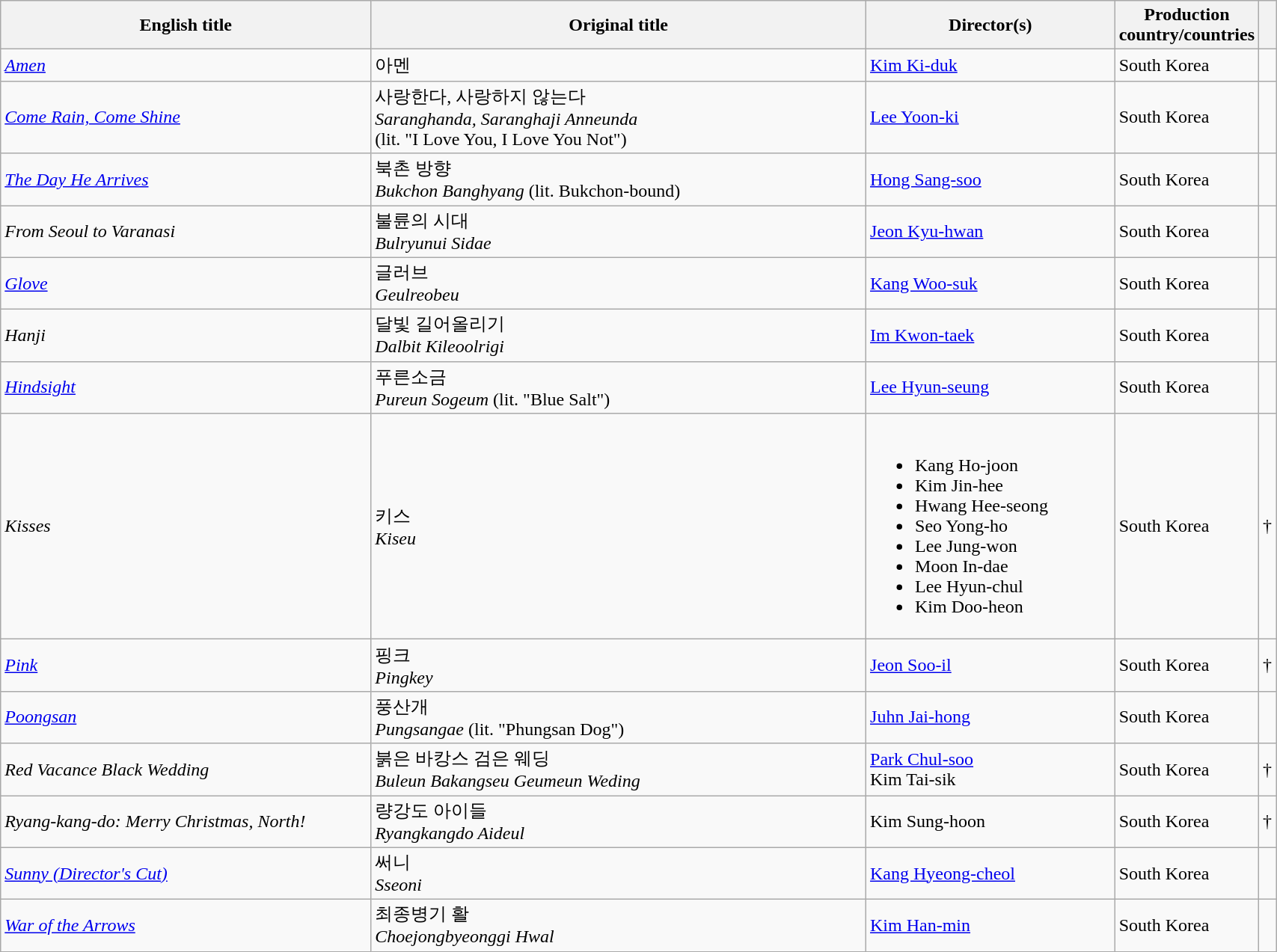<table class="sortable wikitable" width="90%" cellpadding="5">
<tr>
<th width="30%">English title</th>
<th width="40%">Original title</th>
<th width="20%">Director(s)</th>
<th width="10%">Production country/countries</th>
<th width="3%"></th>
</tr>
<tr>
<td><em><a href='#'>Amen</a></em></td>
<td>아멘</td>
<td><a href='#'>Kim Ki-duk</a></td>
<td>South Korea</td>
<td></td>
</tr>
<tr>
<td><em><a href='#'>Come Rain, Come Shine</a></em></td>
<td>사랑한다, 사랑하지 않는다<br><em>Saranghanda, Saranghaji Anneunda</em><br>(lit. "I Love You, I Love You Not")</td>
<td><a href='#'>Lee Yoon-ki</a></td>
<td>South Korea</td>
<td></td>
</tr>
<tr>
<td><em><a href='#'>The Day He Arrives</a></em></td>
<td>북촌 방향<br><em>Bukchon Banghyang</em> (lit. Bukchon-bound)</td>
<td><a href='#'>Hong Sang-soo</a></td>
<td>South Korea</td>
<td></td>
</tr>
<tr>
<td><em>From Seoul to Varanasi</em></td>
<td>불륜의 시대<br><em>Bulryunui Sidae</em></td>
<td><a href='#'>Jeon Kyu-hwan</a></td>
<td>South Korea</td>
<td></td>
</tr>
<tr>
<td><em><a href='#'>Glove</a></em></td>
<td>글러브<br><em>Geulreobeu</em></td>
<td><a href='#'>Kang Woo-suk</a></td>
<td>South Korea</td>
<td></td>
</tr>
<tr>
<td><em>Hanji</em></td>
<td>달빛 길어올리기<br><em>Dalbit Kileoolrigi</em></td>
<td><a href='#'>Im Kwon-taek</a></td>
<td>South Korea</td>
<td></td>
</tr>
<tr>
<td><em><a href='#'>Hindsight</a></em></td>
<td>푸른소금<br><em>Pureun Sogeum</em> (lit. "Blue Salt")</td>
<td><a href='#'>Lee Hyun-seung</a></td>
<td>South Korea</td>
<td></td>
</tr>
<tr>
<td><em>Kisses</em></td>
<td>키스<br><em>Kiseu</em></td>
<td><br><ul><li>Kang Ho-joon</li><li>Kim Jin-hee</li><li>Hwang Hee-seong</li><li>Seo Yong-ho</li><li>Lee Jung-won</li><li>Moon In-dae</li><li>Lee Hyun-chul</li><li>Kim Doo-heon</li></ul></td>
<td>South Korea</td>
<td>†</td>
</tr>
<tr>
<td><em><a href='#'>Pink</a></em></td>
<td>핑크<br><em>Pingkey</em></td>
<td><a href='#'>Jeon Soo-il</a></td>
<td>South Korea</td>
<td>†</td>
</tr>
<tr>
<td><em><a href='#'>Poongsan</a></em></td>
<td>풍산개<br><em>Pungsangae</em> (lit. "Phungsan Dog")</td>
<td><a href='#'>Juhn Jai-hong</a></td>
<td>South Korea</td>
<td></td>
</tr>
<tr>
<td><em>Red Vacance Black Wedding</em></td>
<td>붉은 바캉스 검은 웨딩<br><em>Buleun Bakangseu Geumeun Weding</em></td>
<td><a href='#'>Park Chul-soo</a><br>Kim Tai-sik</td>
<td>South Korea</td>
<td>†</td>
</tr>
<tr>
<td><em>Ryang-kang-do: Merry Christmas, North!</em></td>
<td>량강도 아이들<br><em>Ryangkangdo Aideul</em></td>
<td>Kim Sung-hoon</td>
<td>South Korea</td>
<td>†</td>
</tr>
<tr>
<td><em><a href='#'>Sunny (Director's Cut)</a></em></td>
<td>써니<br><em>Sseoni</em></td>
<td><a href='#'>Kang Hyeong-cheol</a></td>
<td>South Korea</td>
<td></td>
</tr>
<tr>
<td><em><a href='#'>War of the Arrows</a></em></td>
<td>최종병기 활<br><em>Choejongbyeonggi Hwal</em></td>
<td><a href='#'>Kim Han-min</a></td>
<td>South Korea</td>
<td></td>
</tr>
</table>
